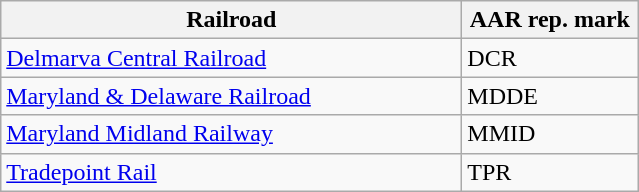<table class="wikitable" border="1">
<tr>
<th width="300px">Railroad</th>
<th width="110px">AAR rep. mark</th>
</tr>
<tr>
<td width="300px"><a href='#'>Delmarva Central Railroad</a></td>
<td width="">DCR</td>
</tr>
<tr>
<td width="300px"><a href='#'>Maryland & Delaware Railroad</a></td>
<td width="110px">MDDE</td>
</tr>
<tr>
<td width="300px"><a href='#'>Maryland Midland Railway</a></td>
<td width="110px">MMID</td>
</tr>
<tr>
<td><a href='#'>Tradepoint Rail</a></td>
<td>TPR</td>
</tr>
</table>
